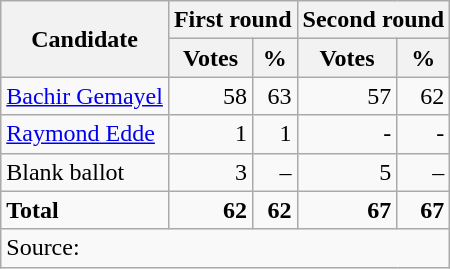<table class=wikitable style=text-align:right>
<tr>
<th rowspan=2>Candidate</th>
<th colspan=2>First round</th>
<th colspan=2>Second round</th>
</tr>
<tr>
<th>Votes</th>
<th>%</th>
<th>Votes</th>
<th>%</th>
</tr>
<tr>
<td align=left><a href='#'>Bachir Gemayel</a></td>
<td>58</td>
<td>63</td>
<td>57</td>
<td>62</td>
</tr>
<tr>
<td align=left><a href='#'>Raymond Edde</a></td>
<td>1</td>
<td>1</td>
<td>-</td>
<td>-</td>
</tr>
<tr>
<td align=left>Blank ballot</td>
<td>3</td>
<td>–</td>
<td>5</td>
<td>–</td>
</tr>
<tr>
<td align=left><strong>Total</strong></td>
<td><strong>62</strong></td>
<td><strong>62</strong></td>
<td><strong>67</strong></td>
<td><strong>67</strong></td>
</tr>
<tr>
<td style="text-align:left;" colspan="7">Source: </td>
</tr>
</table>
